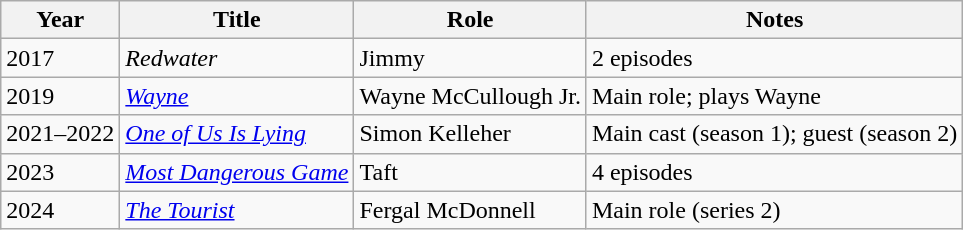<table class="wikitable sortable">
<tr>
<th>Year</th>
<th>Title</th>
<th>Role</th>
<th>Notes</th>
</tr>
<tr>
<td>2017</td>
<td><em>Redwater</em></td>
<td>Jimmy</td>
<td>2 episodes</td>
</tr>
<tr>
<td>2019</td>
<td><em><a href='#'>Wayne</a></em></td>
<td>Wayne McCullough Jr.</td>
<td>Main role; plays Wayne</td>
</tr>
<tr>
<td>2021–2022</td>
<td><em><a href='#'>One of Us Is Lying</a></em></td>
<td>Simon Kelleher</td>
<td>Main cast (season 1); guest (season 2)</td>
</tr>
<tr>
<td>2023</td>
<td><em><a href='#'>Most Dangerous Game</a></em></td>
<td>Taft</td>
<td>4 episodes</td>
</tr>
<tr>
<td>2024</td>
<td><em><a href='#'>The Tourist</a></em></td>
<td>Fergal McDonnell</td>
<td>Main role (series 2)</td>
</tr>
</table>
